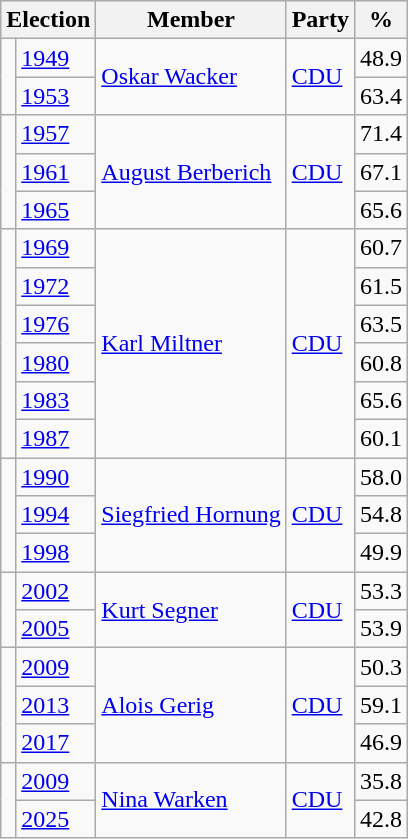<table class=wikitable>
<tr>
<th colspan=2>Election</th>
<th>Member</th>
<th>Party</th>
<th>%</th>
</tr>
<tr>
<td rowspan=2 bgcolor=></td>
<td><a href='#'>1949</a></td>
<td rowspan=2><a href='#'>Oskar Wacker</a></td>
<td rowspan=2><a href='#'>CDU</a></td>
<td align=right>48.9</td>
</tr>
<tr>
<td><a href='#'>1953</a></td>
<td align=right>63.4</td>
</tr>
<tr>
<td rowspan=3 bgcolor=></td>
<td><a href='#'>1957</a></td>
<td rowspan=3><a href='#'>August Berberich</a></td>
<td rowspan=3><a href='#'>CDU</a></td>
<td align=right>71.4</td>
</tr>
<tr>
<td><a href='#'>1961</a></td>
<td align=right>67.1</td>
</tr>
<tr>
<td><a href='#'>1965</a></td>
<td align=right>65.6</td>
</tr>
<tr>
<td rowspan=6 bgcolor=></td>
<td><a href='#'>1969</a></td>
<td rowspan=6><a href='#'>Karl Miltner</a></td>
<td rowspan=6><a href='#'>CDU</a></td>
<td align=right>60.7</td>
</tr>
<tr>
<td><a href='#'>1972</a></td>
<td align=right>61.5</td>
</tr>
<tr>
<td><a href='#'>1976</a></td>
<td align=right>63.5</td>
</tr>
<tr>
<td><a href='#'>1980</a></td>
<td align=right>60.8</td>
</tr>
<tr>
<td><a href='#'>1983</a></td>
<td align=right>65.6</td>
</tr>
<tr>
<td><a href='#'>1987</a></td>
<td align=right>60.1</td>
</tr>
<tr>
<td rowspan=3 bgcolor=></td>
<td><a href='#'>1990</a></td>
<td rowspan=3><a href='#'>Siegfried Hornung</a></td>
<td rowspan=3><a href='#'>CDU</a></td>
<td align=right>58.0</td>
</tr>
<tr>
<td><a href='#'>1994</a></td>
<td align=right>54.8</td>
</tr>
<tr>
<td><a href='#'>1998</a></td>
<td align=right>49.9</td>
</tr>
<tr>
<td rowspan=2 bgcolor=></td>
<td><a href='#'>2002</a></td>
<td rowspan=2><a href='#'>Kurt Segner</a></td>
<td rowspan=2><a href='#'>CDU</a></td>
<td align=right>53.3</td>
</tr>
<tr>
<td><a href='#'>2005</a></td>
<td align=right>53.9</td>
</tr>
<tr>
<td rowspan=3 bgcolor=></td>
<td><a href='#'>2009</a></td>
<td rowspan=3><a href='#'>Alois Gerig</a></td>
<td rowspan=3><a href='#'>CDU</a></td>
<td align=right>50.3</td>
</tr>
<tr>
<td><a href='#'>2013</a></td>
<td align=right>59.1</td>
</tr>
<tr>
<td><a href='#'>2017</a></td>
<td align=right>46.9</td>
</tr>
<tr>
<td rowspan=2 bgcolor=></td>
<td><a href='#'>2009</a></td>
<td rowspan=2><a href='#'>Nina Warken</a></td>
<td rowspan=2><a href='#'>CDU</a></td>
<td align=right>35.8</td>
</tr>
<tr>
<td><a href='#'>2025</a></td>
<td align=right>42.8</td>
</tr>
</table>
